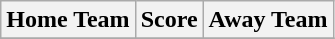<table class="wikitable" style="text-align: center">
<tr>
<th>Home Team</th>
<th>Score</th>
<th>Away Team</th>
</tr>
<tr>
</tr>
</table>
